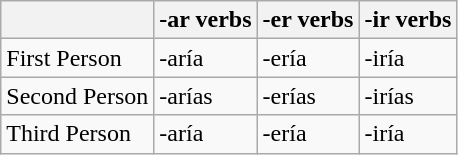<table class="wikitable">
<tr>
<th></th>
<th>-ar verbs</th>
<th>-er verbs</th>
<th>-ir verbs</th>
</tr>
<tr>
<td>First Person</td>
<td>-aría</td>
<td>-ería</td>
<td>-iría</td>
</tr>
<tr>
<td>Second Person</td>
<td>-arías</td>
<td>-erías</td>
<td>-irías</td>
</tr>
<tr>
<td>Third Person</td>
<td>-aría</td>
<td>-ería</td>
<td>-iría</td>
</tr>
</table>
